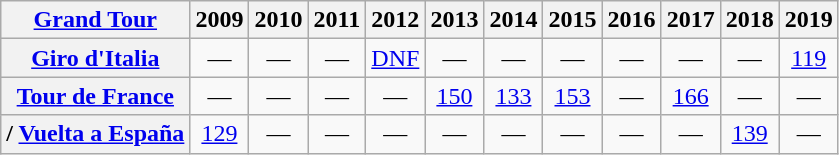<table class="wikitable plainrowheaders">
<tr>
<th scope="col"><a href='#'>Grand Tour</a></th>
<th scope="col">2009</th>
<th scope="col">2010</th>
<th scope="col">2011</th>
<th scope="col">2012</th>
<th scope="col">2013</th>
<th scope="col">2014</th>
<th scope="col">2015</th>
<th scope="col">2016</th>
<th scope="col">2017</th>
<th scope="col">2018</th>
<th scope="col">2019</th>
</tr>
<tr style="text-align:center;">
<th scope="row"> <a href='#'>Giro d'Italia</a></th>
<td>—</td>
<td>—</td>
<td>—</td>
<td><a href='#'>DNF</a></td>
<td>—</td>
<td>—</td>
<td>—</td>
<td>—</td>
<td>—</td>
<td>—</td>
<td><a href='#'>119</a></td>
</tr>
<tr style="text-align:center;">
<th scope="row"> <a href='#'>Tour de France</a></th>
<td>—</td>
<td>—</td>
<td>—</td>
<td>—</td>
<td><a href='#'>150</a></td>
<td><a href='#'>133</a></td>
<td><a href='#'>153</a></td>
<td>—</td>
<td><a href='#'>166</a></td>
<td>—</td>
<td>—</td>
</tr>
<tr style="text-align:center;">
<th scope="row">/ <a href='#'>Vuelta a España</a></th>
<td><a href='#'>129</a></td>
<td>—</td>
<td>—</td>
<td>—</td>
<td>—</td>
<td>—</td>
<td>—</td>
<td>—</td>
<td>—</td>
<td><a href='#'>139</a></td>
<td>—</td>
</tr>
</table>
